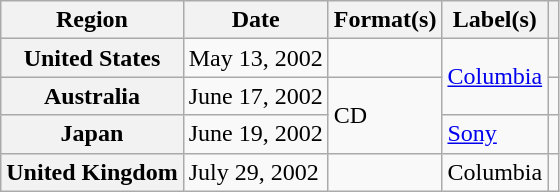<table class="wikitable plainrowheaders">
<tr>
<th scope="col">Region</th>
<th scope="col">Date</th>
<th scope="col">Format(s)</th>
<th scope="col">Label(s)</th>
<th scope="col"></th>
</tr>
<tr>
<th scope="row">United States</th>
<td>May 13, 2002</td>
<td></td>
<td rowspan="2"><a href='#'>Columbia</a></td>
<td align="center"></td>
</tr>
<tr>
<th scope="row">Australia</th>
<td>June 17, 2002</td>
<td rowspan="2">CD</td>
<td align="center"></td>
</tr>
<tr>
<th scope="row">Japan</th>
<td>June 19, 2002</td>
<td><a href='#'>Sony</a></td>
<td align="center"></td>
</tr>
<tr>
<th scope="row">United Kingdom</th>
<td>July 29, 2002</td>
<td></td>
<td>Columbia</td>
<td align="center"></td>
</tr>
</table>
